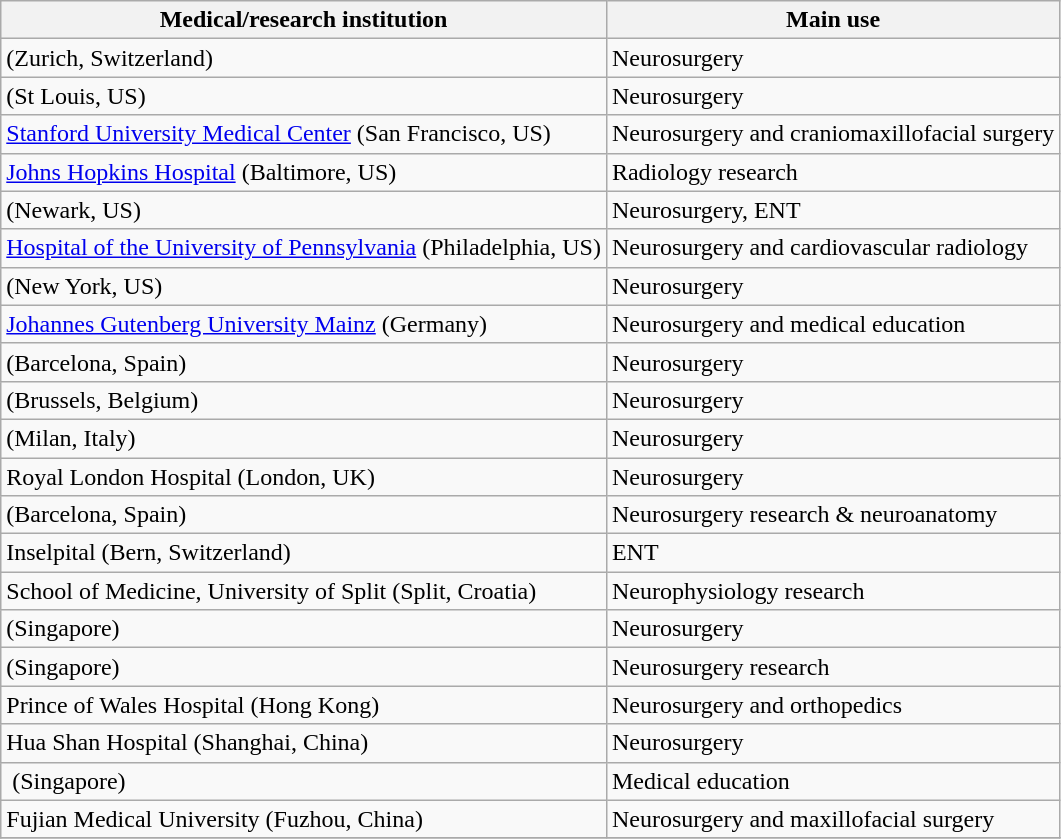<table class="wikitable">
<tr>
<th>Medical/research institution</th>
<th>Main use</th>
</tr>
<tr>
<td> (Zurich, Switzerland)</td>
<td>Neurosurgery</td>
</tr>
<tr>
<td> (St Louis, US)</td>
<td>Neurosurgery</td>
</tr>
<tr>
<td><a href='#'>Stanford University Medical Center</a> (San Francisco, US)</td>
<td>Neurosurgery and craniomaxillofacial surgery</td>
</tr>
<tr>
<td><a href='#'>Johns Hopkins Hospital</a> (Baltimore, US)</td>
<td>Radiology research</td>
</tr>
<tr>
<td> (Newark, US)</td>
<td>Neurosurgery, ENT</td>
</tr>
<tr>
<td><a href='#'>Hospital of the University of Pennsylvania</a> (Philadelphia, US)</td>
<td>Neurosurgery and cardiovascular radiology</td>
</tr>
<tr>
<td> (New York, US)</td>
<td>Neurosurgery</td>
</tr>
<tr>
<td><a href='#'>Johannes Gutenberg University Mainz</a> (Germany)</td>
<td>Neurosurgery and medical education</td>
</tr>
<tr>
<td> (Barcelona, Spain)</td>
<td>Neurosurgery</td>
</tr>
<tr>
<td> (Brussels, Belgium)</td>
<td>Neurosurgery</td>
</tr>
<tr>
<td> (Milan, Italy)</td>
<td>Neurosurgery</td>
</tr>
<tr>
<td>Royal London Hospital (London, UK)</td>
<td>Neurosurgery</td>
</tr>
<tr>
<td> (Barcelona, Spain)</td>
<td>Neurosurgery research & neuroanatomy</td>
</tr>
<tr>
<td>Inselpital (Bern, Switzerland)</td>
<td>ENT</td>
</tr>
<tr>
<td>School of Medicine, University of Split (Split, Croatia)</td>
<td>Neurophysiology research</td>
</tr>
<tr>
<td> (Singapore)</td>
<td>Neurosurgery</td>
</tr>
<tr>
<td> (Singapore)</td>
<td>Neurosurgery research</td>
</tr>
<tr>
<td>Prince of Wales Hospital (Hong Kong)</td>
<td>Neurosurgery and orthopedics</td>
</tr>
<tr>
<td>Hua Shan Hospital (Shanghai, China)</td>
<td>Neurosurgery</td>
</tr>
<tr>
<td> (Singapore)</td>
<td>Medical education</td>
</tr>
<tr>
<td>Fujian Medical University (Fuzhou, China)</td>
<td>Neurosurgery and maxillofacial surgery</td>
</tr>
<tr>
</tr>
</table>
